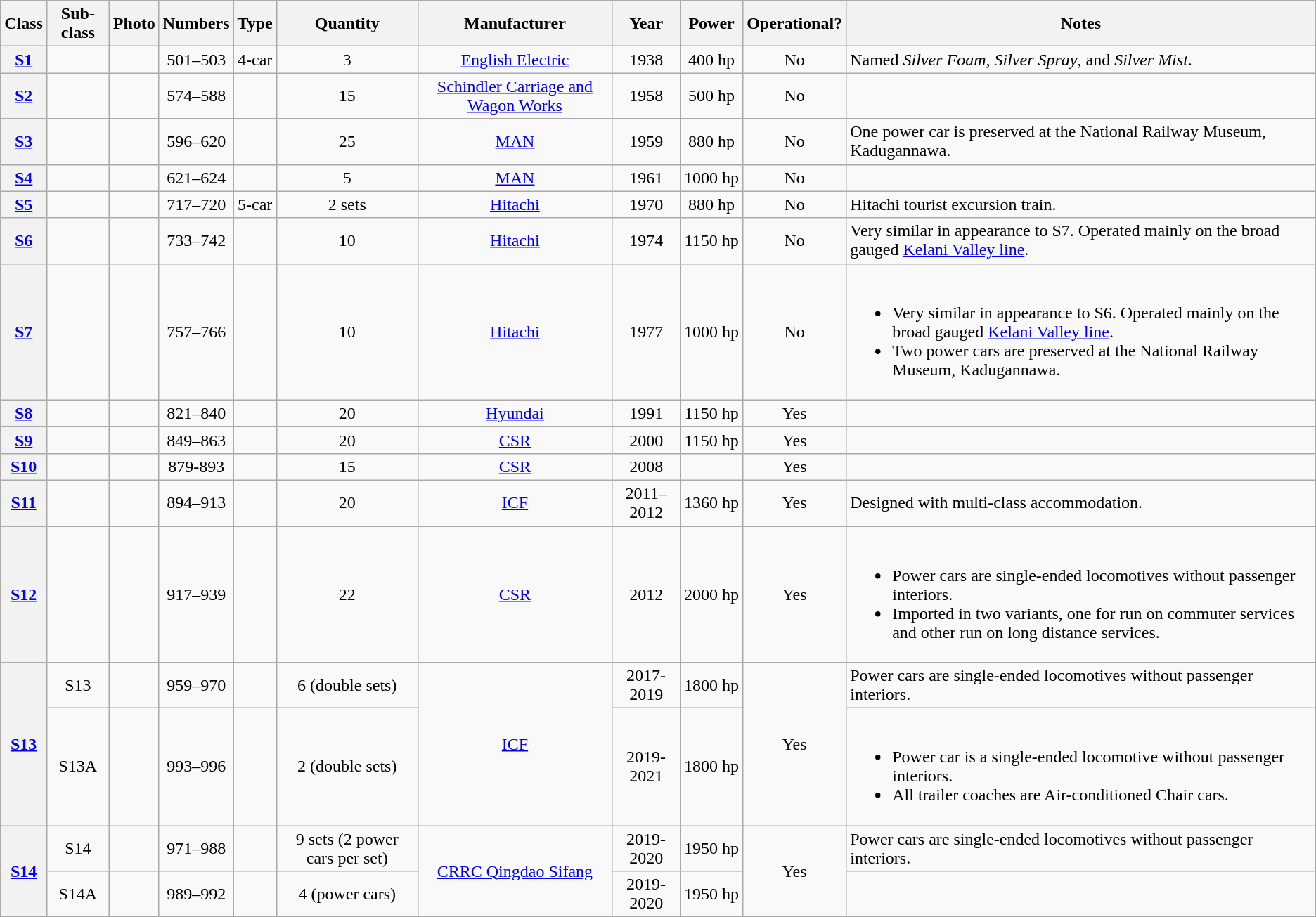<table class=wikitable style=text-align:center>
<tr>
<th>Class</th>
<th>Sub-class</th>
<th>Photo</th>
<th>Numbers</th>
<th>Type</th>
<th>Quantity</th>
<th>Manufacturer</th>
<th>Year</th>
<th>Power</th>
<th>Operational?</th>
<th>Notes</th>
</tr>
<tr>
<th><a href='#'>S1</a></th>
<td></td>
<td></td>
<td>501–503</td>
<td>4-car</td>
<td>3</td>
<td><a href='#'>English Electric</a></td>
<td>1938</td>
<td>400 hp</td>
<td>No</td>
<td align="left">Named <em>Silver Foam</em>, <em>Silver Spray</em>, and <em>Silver Mist</em>.</td>
</tr>
<tr>
<th><a href='#'>S2</a></th>
<td></td>
<td></td>
<td>574–588</td>
<td></td>
<td>15</td>
<td><a href='#'>Schindler Carriage and Wagon Works</a></td>
<td>1958</td>
<td>500 hp</td>
<td>No</td>
<td align="left"></td>
</tr>
<tr>
<th><a href='#'>S3</a></th>
<td></td>
<td></td>
<td>596–620</td>
<td></td>
<td>25</td>
<td><a href='#'>MAN</a></td>
<td>1959</td>
<td>880 hp</td>
<td>No</td>
<td align="left">One power car is preserved at the National Railway Museum, Kadugannawa.</td>
</tr>
<tr>
<th><a href='#'>S4</a></th>
<td></td>
<td></td>
<td>621–624</td>
<td></td>
<td>5</td>
<td><a href='#'>MAN</a></td>
<td>1961</td>
<td>1000 hp</td>
<td>No</td>
<td align="left"></td>
</tr>
<tr>
<th><a href='#'>S5</a></th>
<td></td>
<td></td>
<td>717–720</td>
<td>5-car</td>
<td>2 sets</td>
<td><a href='#'>Hitachi</a></td>
<td>1970</td>
<td>880 hp</td>
<td>No</td>
<td align="left">Hitachi tourist excursion train.</td>
</tr>
<tr>
<th><a href='#'>S6</a></th>
<td></td>
<td></td>
<td>733–742</td>
<td></td>
<td>10</td>
<td><a href='#'>Hitachi</a></td>
<td>1974</td>
<td>1150 hp</td>
<td>No</td>
<td align="left">Very similar in appearance to S7. Operated mainly on the broad gauged <a href='#'>Kelani Valley line</a>.</td>
</tr>
<tr>
<th><a href='#'>S7</a></th>
<td></td>
<td></td>
<td>757–766</td>
<td></td>
<td>10</td>
<td><a href='#'>Hitachi</a></td>
<td>1977</td>
<td>1000 hp</td>
<td>No</td>
<td align="left"><br><ul><li>Very similar in appearance to S6. Operated mainly on the broad gauged <a href='#'>Kelani Valley line</a>.</li><li>Two power cars are preserved at the National Railway Museum, Kadugannawa.</li></ul></td>
</tr>
<tr>
<th><a href='#'>S8</a></th>
<td></td>
<td></td>
<td>821–840</td>
<td></td>
<td>20</td>
<td><a href='#'>Hyundai</a></td>
<td>1991</td>
<td>1150 hp</td>
<td>Yes</td>
<td align="left"></td>
</tr>
<tr>
<th><a href='#'>S9</a></th>
<td></td>
<td></td>
<td>849–863</td>
<td></td>
<td>20</td>
<td><a href='#'>CSR</a></td>
<td>2000</td>
<td>1150 hp</td>
<td>Yes</td>
<td align="left"></td>
</tr>
<tr>
<th><a href='#'>S10</a></th>
<td></td>
<td></td>
<td>879-893</td>
<td></td>
<td>15</td>
<td><a href='#'>CSR</a></td>
<td>2008</td>
<td></td>
<td>Yes</td>
<td align="left"></td>
</tr>
<tr>
<th><a href='#'>S11</a></th>
<td></td>
<td></td>
<td>894–913</td>
<td></td>
<td>20</td>
<td><a href='#'>ICF</a></td>
<td>2011–2012</td>
<td>1360 hp</td>
<td>Yes</td>
<td align="left">Designed with multi-class accommodation.</td>
</tr>
<tr>
<th><a href='#'>S12</a></th>
<td></td>
<td></td>
<td>917–939</td>
<td></td>
<td>22</td>
<td><a href='#'>CSR</a></td>
<td>2012</td>
<td>2000 hp</td>
<td>Yes</td>
<td align="left"><br><ul><li>Power cars are single-ended locomotives without passenger interiors.</li><li>Imported in two variants, one for run on commuter services and other run on long distance services.</li></ul></td>
</tr>
<tr>
<th rowspan="2"><a href='#'>S13</a></th>
<td>S13</td>
<td></td>
<td>959–970</td>
<td></td>
<td>6 (double sets)</td>
<td rowspan="2"><a href='#'>ICF</a></td>
<td>2017-2019</td>
<td>1800 hp</td>
<td rowspan="2">Yes</td>
<td align="left">Power cars are single-ended locomotives without passenger interiors.</td>
</tr>
<tr>
<td>S13A</td>
<td></td>
<td>993–996</td>
<td></td>
<td>2 (double sets)</td>
<td>2019-2021</td>
<td>1800 hp</td>
<td align="left"><br><ul><li>Power car is a single-ended locomotive without passenger interiors.</li><li>All trailer coaches are Air-conditioned Chair cars.</li></ul></td>
</tr>
<tr>
<th rowspan="2"><a href='#'>S14</a></th>
<td>S14</td>
<td></td>
<td>971–988</td>
<td></td>
<td>9 sets (2 power cars per set)</td>
<td rowspan="2"><a href='#'>CRRC Qingdao Sifang</a></td>
<td>2019-2020</td>
<td>1950 hp</td>
<td rowspan="2">Yes</td>
<td align="left">Power cars are single-ended locomotives without passenger interiors.</td>
</tr>
<tr>
<td>S14A</td>
<td></td>
<td>989–992</td>
<td></td>
<td>4 (power cars)</td>
<td>2019-2020</td>
<td>1950 hp</td>
<td align="left"></td>
</tr>
</table>
